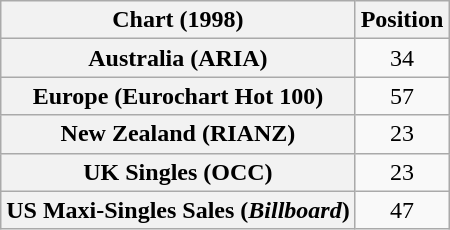<table class="wikitable sortable plainrowheaders" style="text-align:center">
<tr>
<th>Chart (1998)</th>
<th>Position</th>
</tr>
<tr>
<th scope="row">Australia (ARIA)</th>
<td>34</td>
</tr>
<tr>
<th scope="row">Europe (Eurochart Hot 100)</th>
<td>57</td>
</tr>
<tr>
<th scope="row">New Zealand (RIANZ)</th>
<td>23</td>
</tr>
<tr>
<th scope="row">UK Singles (OCC)</th>
<td>23</td>
</tr>
<tr>
<th scope="row">US Maxi-Singles Sales (<em>Billboard</em>)</th>
<td>47</td>
</tr>
</table>
